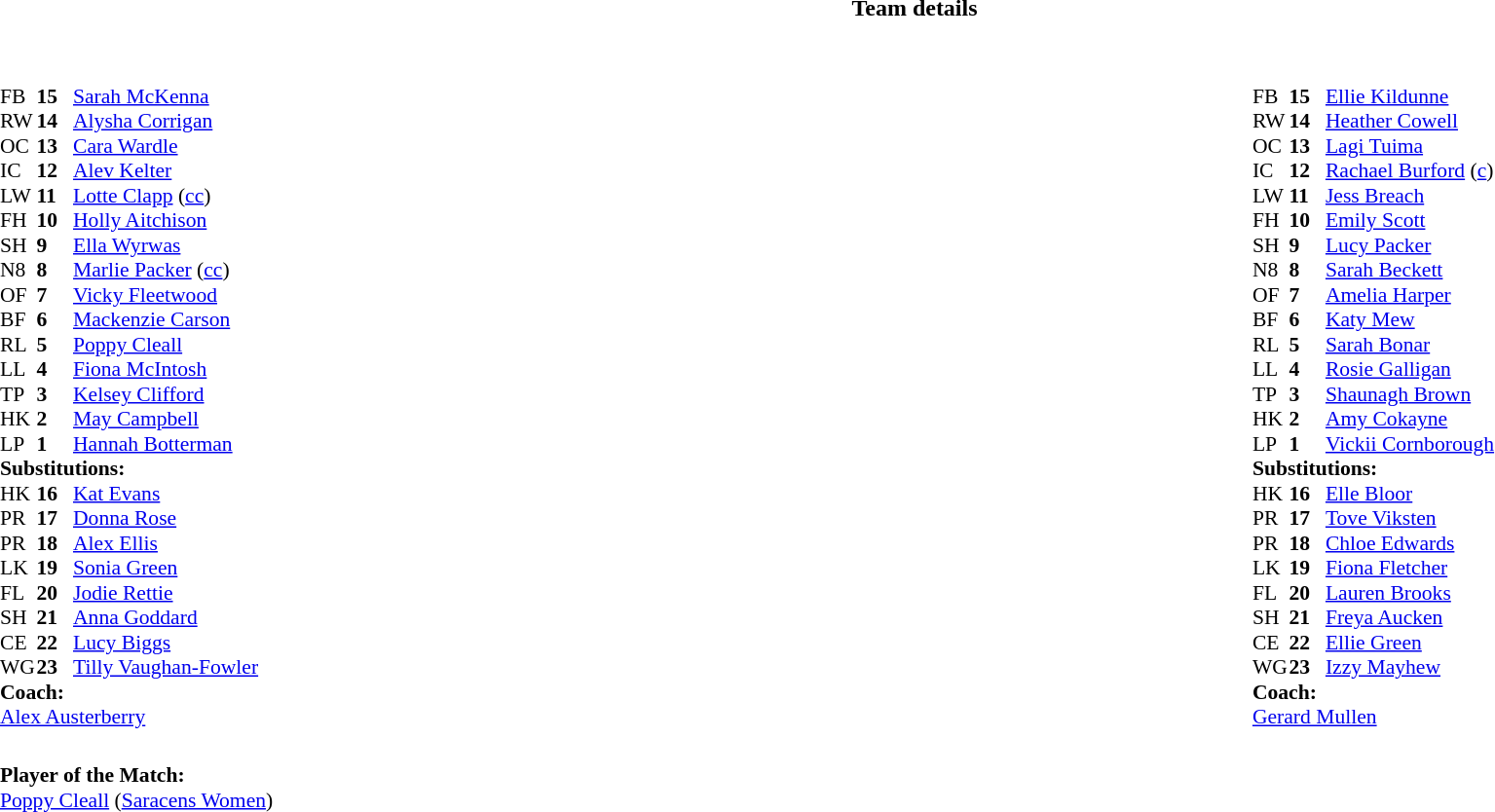<table border="0" style="width:100%;" class="collapsible collapsed">
<tr>
<th>Team details</th>
</tr>
<tr>
<td><br><table width="100%">
<tr>
<td valign="top" width="50%"><br><table style="font-size: 90%" cellspacing="0" cellpadding="0">
<tr>
<th width="25"></th>
<th width="25"></th>
</tr>
<tr>
<td>FB</td>
<td><strong>15</strong></td>
<td> <a href='#'>Sarah McKenna</a></td>
</tr>
<tr>
<td>RW</td>
<td><strong>14</strong></td>
<td> <a href='#'>Alysha Corrigan</a></td>
<td></td>
<td></td>
<td></td>
</tr>
<tr>
<td>OC</td>
<td><strong>13</strong></td>
<td> <a href='#'>Cara Wardle</a></td>
</tr>
<tr>
<td>IC</td>
<td><strong>12</strong></td>
<td> <a href='#'>Alev Kelter</a></td>
<td></td>
</tr>
<tr>
<td>LW</td>
<td><strong>11</strong></td>
<td> <a href='#'>Lotte Clapp</a> (<a href='#'>cc</a>)</td>
<td></td>
<td></td>
<td></td>
</tr>
<tr>
<td>FH</td>
<td><strong>10</strong></td>
<td> <a href='#'>Holly Aitchison</a></td>
</tr>
<tr>
<td>SH</td>
<td><strong>9</strong></td>
<td> <a href='#'>Ella Wyrwas</a></td>
<td></td>
<td></td>
<td></td>
</tr>
<tr>
<td>N8</td>
<td><strong>8</strong></td>
<td> <a href='#'>Marlie Packer</a> (<a href='#'>cc</a>)</td>
<td></td>
<td></td>
<td></td>
</tr>
<tr>
<td>OF</td>
<td><strong>7</strong></td>
<td> <a href='#'>Vicky Fleetwood</a></td>
</tr>
<tr>
<td>BF</td>
<td><strong>6</strong></td>
<td> <a href='#'>Mackenzie Carson</a></td>
</tr>
<tr>
<td>RL</td>
<td><strong>5</strong></td>
<td> <a href='#'>Poppy Cleall</a></td>
</tr>
<tr>
<td>LL</td>
<td><strong>4</strong></td>
<td> <a href='#'>Fiona McIntosh</a></td>
<td></td>
<td></td>
<td></td>
</tr>
<tr>
<td>TP</td>
<td><strong>3</strong></td>
<td> <a href='#'>Kelsey Clifford</a></td>
<td></td>
<td></td>
<td></td>
</tr>
<tr>
<td>HK</td>
<td><strong>2</strong></td>
<td> <a href='#'>May Campbell</a></td>
<td></td>
<td></td>
<td></td>
</tr>
<tr>
<td>LP</td>
<td><strong>1</strong></td>
<td> <a href='#'>Hannah Botterman</a></td>
<td></td>
<td></td>
<td></td>
</tr>
<tr>
<td colspan=3><strong>Substitutions:</strong></td>
</tr>
<tr>
<td>HK</td>
<td><strong>16</strong></td>
<td> <a href='#'>Kat Evans</a></td>
<td></td>
<td></td>
<td></td>
</tr>
<tr>
<td>PR</td>
<td><strong>17</strong></td>
<td> <a href='#'>Donna Rose</a></td>
<td></td>
<td></td>
<td></td>
</tr>
<tr>
<td>PR</td>
<td><strong>18</strong></td>
<td> <a href='#'>Alex Ellis</a></td>
<td></td>
<td></td>
<td></td>
</tr>
<tr>
<td>LK</td>
<td><strong>19</strong></td>
<td> <a href='#'>Sonia Green</a></td>
<td></td>
<td></td>
<td></td>
</tr>
<tr>
<td>FL</td>
<td><strong>20</strong></td>
<td> <a href='#'>Jodie Rettie</a></td>
<td></td>
<td></td>
<td></td>
</tr>
<tr>
<td>SH</td>
<td><strong>21</strong></td>
<td> <a href='#'>Anna Goddard</a></td>
<td></td>
<td></td>
<td></td>
</tr>
<tr>
<td>CE</td>
<td><strong>22</strong></td>
<td> <a href='#'>Lucy Biggs</a></td>
<td></td>
<td></td>
<td></td>
</tr>
<tr>
<td>WG</td>
<td><strong>23</strong></td>
<td> <a href='#'>Tilly Vaughan-Fowler</a></td>
<td></td>
<td></td>
<td></td>
</tr>
<tr>
<td colspan=3><strong>Coach:</strong></td>
</tr>
<tr>
<td colspan="4"> <a href='#'>Alex Austerberry</a></td>
</tr>
<tr>
</tr>
</table>
</td>
<td style="vertical-align:top; width:50%"><br><table style="font-size: 90%" cellspacing="0" cellpadding="0"  align="center">
<tr>
<th width="25"></th>
<th width="25"></th>
</tr>
<tr>
<td>FB</td>
<td><strong>15</strong></td>
<td> <a href='#'>Ellie Kildunne</a></td>
<td></td>
<td></td>
</tr>
<tr>
<td>RW</td>
<td><strong>14</strong></td>
<td> <a href='#'>Heather Cowell</a></td>
<td></td>
<td></td>
</tr>
<tr>
<td>OC</td>
<td><strong>13</strong></td>
<td> <a href='#'>Lagi Tuima</a></td>
</tr>
<tr>
<td>IC</td>
<td><strong>12</strong></td>
<td> <a href='#'>Rachael Burford</a> (<a href='#'>c</a>)</td>
</tr>
<tr>
<td>LW</td>
<td><strong>11</strong></td>
<td> <a href='#'>Jess Breach</a></td>
</tr>
<tr>
<td>FH</td>
<td><strong>10</strong></td>
<td> <a href='#'>Emily Scott</a></td>
</tr>
<tr>
<td>SH</td>
<td><strong>9</strong></td>
<td> <a href='#'>Lucy Packer</a></td>
<td></td>
<td></td>
</tr>
<tr>
<td>N8</td>
<td><strong>8</strong></td>
<td> <a href='#'>Sarah Beckett</a></td>
</tr>
<tr>
<td>OF</td>
<td><strong>7</strong></td>
<td> <a href='#'>Amelia Harper</a></td>
<td></td>
<td></td>
</tr>
<tr>
<td>BF</td>
<td><strong>6</strong></td>
<td> <a href='#'>Katy Mew</a></td>
<td></td>
<td></td>
</tr>
<tr>
<td>RL</td>
<td><strong>5</strong></td>
<td> <a href='#'>Sarah Bonar</a></td>
</tr>
<tr>
<td>LL</td>
<td><strong>4</strong></td>
<td> <a href='#'>Rosie Galligan</a></td>
<td></td>
<td></td>
</tr>
<tr>
<td>TP</td>
<td><strong>3</strong></td>
<td> <a href='#'>Shaunagh Brown</a></td>
<td></td>
<td></td>
</tr>
<tr>
<td>HK</td>
<td><strong>2</strong></td>
<td> <a href='#'>Amy Cokayne</a></td>
</tr>
<tr>
<td>LP</td>
<td><strong>1</strong></td>
<td> <a href='#'>Vickii Cornborough</a></td>
<td></td>
<td></td>
</tr>
<tr>
<td colspan=3><strong>Substitutions:</strong></td>
</tr>
<tr>
<td>HK</td>
<td><strong>16</strong></td>
<td> <a href='#'>Elle Bloor</a></td>
<td></td>
<td></td>
</tr>
<tr>
<td>PR</td>
<td><strong>17</strong></td>
<td> <a href='#'>Tove Viksten</a></td>
<td></td>
<td></td>
</tr>
<tr>
<td>PR</td>
<td><strong>18</strong></td>
<td> <a href='#'>Chloe Edwards</a></td>
<td></td>
<td></td>
</tr>
<tr>
<td>LK</td>
<td><strong>19</strong></td>
<td> <a href='#'>Fiona Fletcher</a></td>
<td></td>
<td></td>
</tr>
<tr>
<td>FL</td>
<td><strong>20</strong></td>
<td> <a href='#'>Lauren Brooks</a></td>
<td></td>
<td></td>
</tr>
<tr>
<td>SH</td>
<td><strong>21</strong></td>
<td> <a href='#'>Freya Aucken</a></td>
<td></td>
<td></td>
</tr>
<tr>
<td>CE</td>
<td><strong>22</strong></td>
<td> <a href='#'>Ellie Green</a></td>
<td></td>
<td></td>
</tr>
<tr>
<td>WG</td>
<td><strong>23</strong></td>
<td> <a href='#'>Izzy Mayhew</a></td>
<td></td>
<td></td>
</tr>
<tr>
<td colspan=3><strong>Coach:</strong></td>
</tr>
<tr>
<td colspan="4"> <a href='#'>Gerard Mullen</a></td>
</tr>
</table>
</td>
</tr>
</table>
<table width=100% style="font-size: 90%">
<tr>
<td><br><strong>Player of the Match:</strong>
<br> <a href='#'>Poppy Cleall</a> (<a href='#'>Saracens Women</a>)</td>
</tr>
</table>
</td>
</tr>
</table>
